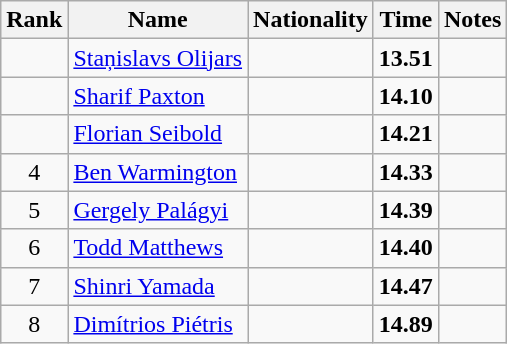<table class="wikitable sortable" style="text-align:center">
<tr>
<th>Rank</th>
<th>Name</th>
<th>Nationality</th>
<th>Time</th>
<th>Notes</th>
</tr>
<tr>
<td></td>
<td align=left><a href='#'>Staņislavs Olijars</a></td>
<td align=left></td>
<td><strong>13.51</strong></td>
<td></td>
</tr>
<tr>
<td></td>
<td align=left><a href='#'>Sharif Paxton</a></td>
<td align=left></td>
<td><strong>14.10</strong></td>
<td></td>
</tr>
<tr>
<td></td>
<td align=left><a href='#'>Florian Seibold</a></td>
<td align=left></td>
<td><strong>14.21</strong></td>
<td></td>
</tr>
<tr>
<td>4</td>
<td align=left><a href='#'>Ben Warmington</a></td>
<td align=left></td>
<td><strong>14.33</strong></td>
<td></td>
</tr>
<tr>
<td>5</td>
<td align=left><a href='#'>Gergely Palágyi</a></td>
<td align=left></td>
<td><strong>14.39</strong></td>
<td></td>
</tr>
<tr>
<td>6</td>
<td align=left><a href='#'>Todd Matthews</a></td>
<td align=left></td>
<td><strong>14.40</strong></td>
<td></td>
</tr>
<tr>
<td>7</td>
<td align=left><a href='#'>Shinri Yamada</a></td>
<td align=left></td>
<td><strong>14.47</strong></td>
<td></td>
</tr>
<tr>
<td>8</td>
<td align=left><a href='#'>Dimítrios Piétris</a></td>
<td align=left></td>
<td><strong>14.89</strong></td>
<td></td>
</tr>
</table>
